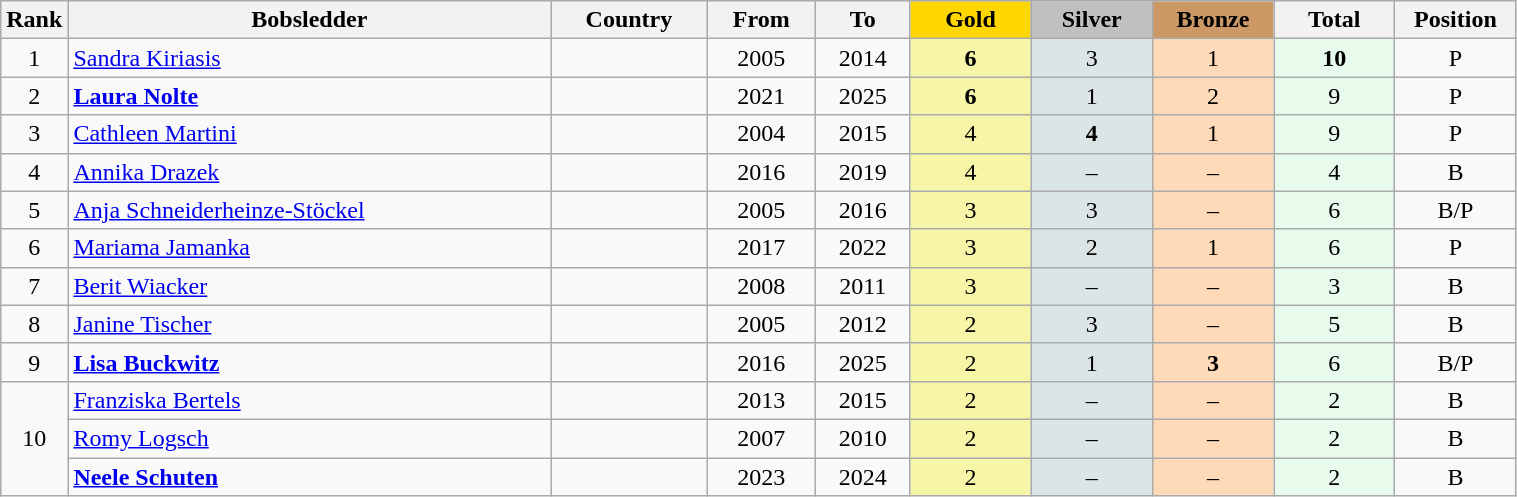<table class="wikitable plainrowheaders" width=80% style="text-align:center;">
<tr style="background-color:#EDEDED;">
<th class="hintergrundfarbe6" style="width:1em">Rank</th>
<th class="hintergrundfarbe6">Bobsledder</th>
<th class="hintergrundfarbe6">Country</th>
<th class="hintergrundfarbe6">From</th>
<th class="hintergrundfarbe6">To</th>
<th style="background:    gold; width:8%">Gold</th>
<th style="background:  silver; width:8%">Silver</th>
<th style="background: #CC9966; width:8%">Bronze</th>
<th class="hintergrundfarbe6" style="width:8%">Total</th>
<th class="hintergrundfarbe6" style="width:8%">Position</th>
</tr>
<tr>
<td>1</td>
<td align="left"><a href='#'>Sandra Kiriasis</a></td>
<td align="left"></td>
<td>2005</td>
<td>2014</td>
<td bgcolor="#F7F6A8"><strong>6</strong></td>
<td bgcolor="#DCE5E5">3</td>
<td bgcolor="#FFDAB9">1</td>
<td bgcolor="#E7FAEC"><strong>10</strong></td>
<td>P</td>
</tr>
<tr align="center">
<td>2</td>
<td align="left"><strong><a href='#'>Laura Nolte</a></strong></td>
<td align="left"></td>
<td>2021</td>
<td>2025</td>
<td bgcolor="#F7F6A8"><strong>6</strong></td>
<td bgcolor="#DCE5E5">1</td>
<td bgcolor="#FFDAB9">2</td>
<td bgcolor="#E7FAEC">9</td>
<td>P</td>
</tr>
<tr align="center">
<td>3</td>
<td align="left"><a href='#'>Cathleen Martini</a></td>
<td align="left"></td>
<td>2004</td>
<td>2015</td>
<td bgcolor="#F7F6A8">4</td>
<td bgcolor="#DCE5E5"><strong>4</strong></td>
<td bgcolor="#FFDAB9">1</td>
<td bgcolor="#E7FAEC">9</td>
<td>P</td>
</tr>
<tr align="center">
<td>4</td>
<td align="left"><a href='#'>Annika Drazek</a></td>
<td align="left"></td>
<td>2016</td>
<td>2019</td>
<td bgcolor="#F7F6A8">4</td>
<td bgcolor="#DCE5E5">–</td>
<td bgcolor="#FFDAB9">–</td>
<td bgcolor="#E7FAEC">4</td>
<td>B</td>
</tr>
<tr align="center">
<td>5</td>
<td align="left"><a href='#'>Anja Schneiderheinze-Stöckel</a></td>
<td align="left"></td>
<td>2005</td>
<td>2016</td>
<td bgcolor="#F7F6A8">3</td>
<td bgcolor="#DCE5E5">3</td>
<td bgcolor="#FFDAB9">–</td>
<td bgcolor="#E7FAEC">6</td>
<td>B/P</td>
</tr>
<tr align="center">
<td>6</td>
<td align="left"><a href='#'>Mariama Jamanka</a></td>
<td align="left"></td>
<td>2017</td>
<td>2022</td>
<td bgcolor="#F7F6A8">3</td>
<td bgcolor="#DCE5E5">2</td>
<td bgcolor="#FFDAB9">1</td>
<td bgcolor="#E7FAEC">6</td>
<td>P</td>
</tr>
<tr align="center">
<td>7</td>
<td align="left"><a href='#'>Berit Wiacker</a></td>
<td align="left"></td>
<td>2008</td>
<td>2011</td>
<td bgcolor="#F7F6A8">3</td>
<td bgcolor="#DCE5E5">–</td>
<td bgcolor="#FFDAB9">–</td>
<td bgcolor="#E7FAEC">3</td>
<td>B</td>
</tr>
<tr align="center">
<td>8</td>
<td align="left"><a href='#'>Janine Tischer</a></td>
<td align="left"></td>
<td>2005</td>
<td>2012</td>
<td bgcolor="#F7F6A8">2</td>
<td bgcolor="#DCE5E5">3</td>
<td bgcolor="#FFDAB9">–</td>
<td bgcolor="#E7FAEC">5</td>
<td>B</td>
</tr>
<tr align="center">
<td>9</td>
<td align="left"><strong><a href='#'>Lisa Buckwitz</a></strong></td>
<td align="left"></td>
<td>2016</td>
<td>2025</td>
<td bgcolor="#F7F6A8">2</td>
<td bgcolor="#DCE5E5">1</td>
<td bgcolor="#FFDAB9"><strong>3</strong></td>
<td bgcolor="#E7FAEC">6</td>
<td>B/P</td>
</tr>
<tr align="center">
<td rowspan="3">10</td>
<td align="left"><a href='#'>Franziska Bertels</a></td>
<td align="left"></td>
<td>2013</td>
<td>2015</td>
<td bgcolor="#F7F6A8">2</td>
<td bgcolor="#DCE5E5">–</td>
<td bgcolor="#FFDAB9">–</td>
<td bgcolor="#E7FAEC">2</td>
<td>B</td>
</tr>
<tr align="center">
<td align="left"><a href='#'>Romy Logsch</a></td>
<td align="left"></td>
<td>2007</td>
<td>2010</td>
<td bgcolor="#F7F6A8">2</td>
<td bgcolor="#DCE5E5">–</td>
<td bgcolor="#FFDAB9">–</td>
<td bgcolor="#E7FAEC">2</td>
<td>B</td>
</tr>
<tr align="center">
<td align="left"><strong><a href='#'>Neele Schuten</a></strong></td>
<td align="left"></td>
<td>2023</td>
<td>2024</td>
<td bgcolor="#F7F6A8">2</td>
<td bgcolor="#DCE5E5">–</td>
<td bgcolor="#FFDAB9">–</td>
<td bgcolor="#E7FAEC">2</td>
<td>B</td>
</tr>
</table>
